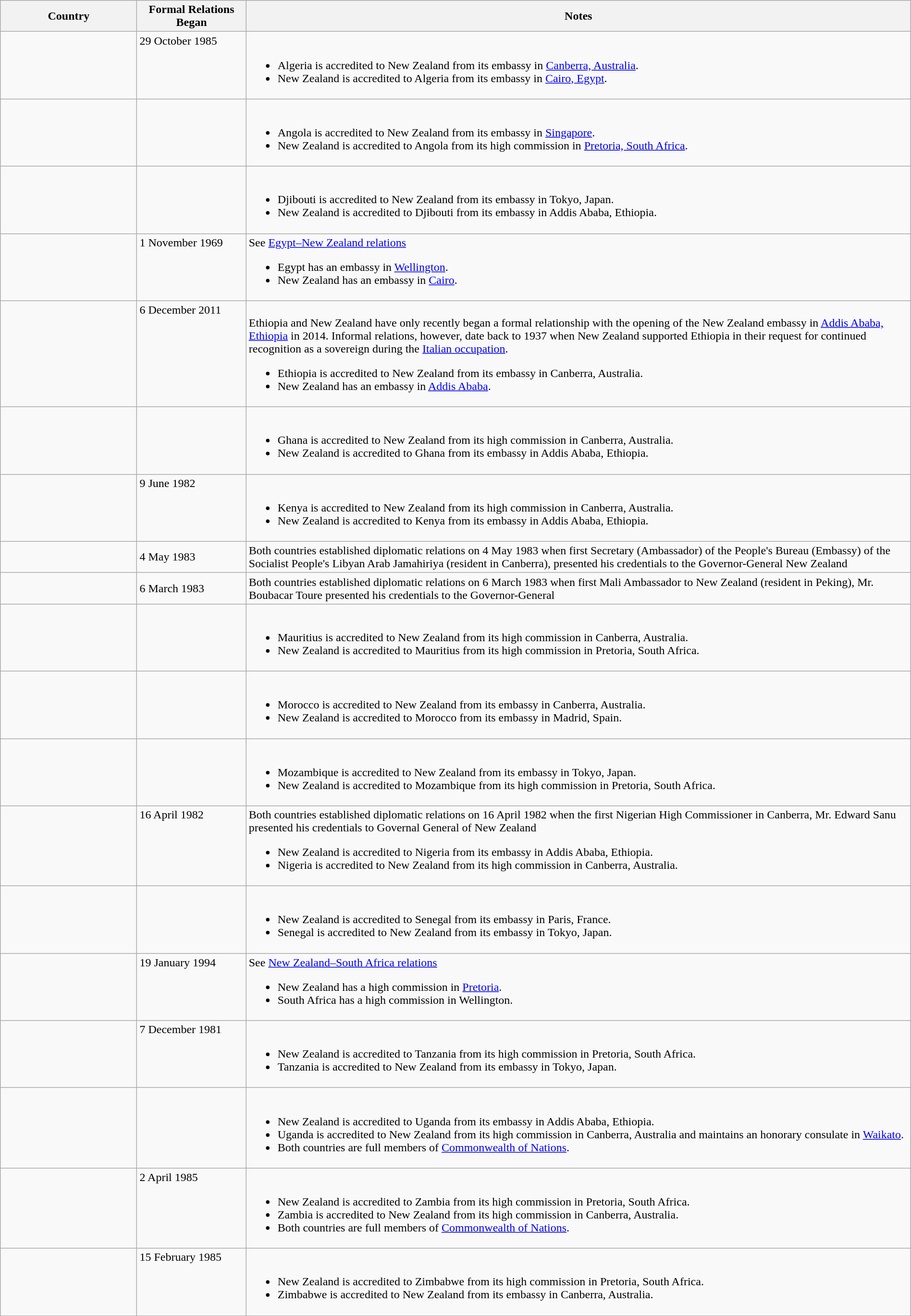<table class="wikitable sortable" style="width:100%; margin:auto;">
<tr>
<th style="width:15%;">Country</th>
<th style="width:12%;">Formal Relations Began</th>
<th>Notes</th>
</tr>
<tr valign="top">
<td></td>
<td>29 October 1985</td>
<td><br><ul><li>Algeria is accredited to New Zealand from its embassy in <a href='#'>Canberra, Australia</a>.</li><li>New Zealand is accredited to Algeria from its embassy in <a href='#'>Cairo, Egypt</a>.</li></ul></td>
</tr>
<tr valign="top">
<td></td>
<td></td>
<td><br><ul><li>Angola is accredited to New Zealand from its embassy in <a href='#'>Singapore</a>.</li><li>New Zealand is accredited to Angola from its high commission in <a href='#'>Pretoria, South Africa</a>.</li></ul></td>
</tr>
<tr valign="top">
<td></td>
<td></td>
<td><br><ul><li>Djibouti is accredited to New Zealand from its embassy in Tokyo, Japan.</li><li>New Zealand is accredited to Djibouti from its embassy in Addis Ababa, Ethiopia.</li></ul></td>
</tr>
<tr valign="top">
<td></td>
<td>1 November 1969</td>
<td>See <a href='#'>Egypt–New Zealand relations</a><br><ul><li>Egypt has an embassy in <a href='#'>Wellington</a>.</li><li>New Zealand has an embassy in <a href='#'>Cairo</a>.</li></ul></td>
</tr>
<tr valign="top">
<td></td>
<td>6 December 2011</td>
<td><br>Ethiopia and New Zealand have only recently began a formal relationship with the opening of the New Zealand embassy in <a href='#'>Addis Ababa, Ethiopia</a> in 2014. Informal relations, however, date back to 1937 when New Zealand supported Ethiopia in their request for continued recognition as a sovereign during the <a href='#'>Italian occupation</a>.<ul><li>Ethiopia is accredited to New Zealand from its embassy in Canberra, Australia.</li><li>New Zealand has an embassy in <a href='#'>Addis Ababa</a>.</li></ul></td>
</tr>
<tr valign="top">
<td></td>
<td></td>
<td><br><ul><li>Ghana is accredited to New Zealand from its high commission in Canberra, Australia.</li><li>New Zealand is accredited to Ghana from its embassy in Addis Ababa, Ethiopia.</li></ul></td>
</tr>
<tr valign="top">
<td></td>
<td>9 June 1982</td>
<td><br><ul><li>Kenya is accredited to New Zealand from its high commission in Canberra, Australia.</li><li>New Zealand is accredited to Kenya from its embassy in Addis Ababa, Ethiopia.</li></ul></td>
</tr>
<tr>
<td></td>
<td>4 May 1983</td>
<td>Both countries established diplomatic relations on 4 May 1983 when first Secretary (Ambassador) of the People's Bureau (Embassy) of the Socialist People's Libyan Arab Jamahiriya (resident in Canberra), presented his credentials to the Governor-General New Zealand</td>
</tr>
<tr>
<td></td>
<td>6 March 1983</td>
<td>Both countries established diplomatic relations on 6 March 1983 when first Mali Ambassador to New Zealand (resident in Peking), Mr. Boubacar Toure presented his credentials to the Governor-General</td>
</tr>
<tr valign="top">
<td></td>
<td></td>
<td><br><ul><li>Mauritius is accredited to New Zealand from its high commission in Canberra, Australia.</li><li>New Zealand is accredited to Mauritius from its high commission in Pretoria, South Africa.</li></ul></td>
</tr>
<tr valign="top">
<td></td>
<td></td>
<td><br><ul><li>Morocco is accredited to New Zealand from its embassy in Canberra, Australia.</li><li>New Zealand is accredited to Morocco from its embassy in Madrid, Spain.</li></ul></td>
</tr>
<tr valign="top">
<td></td>
<td></td>
<td><br><ul><li>Mozambique is accredited to New Zealand from its embassy in Tokyo, Japan.</li><li>New Zealand is accredited to Mozambique from its high commission in Pretoria, South Africa.</li></ul></td>
</tr>
<tr valign="top">
<td></td>
<td>16 April 1982</td>
<td>Both countries established diplomatic relations on 16 April 1982 when the first Nigerian High Commissioner in Canberra, Mr. Edward Sanu presented his credentials to Governal General of New Zealand<br><ul><li>New Zealand is accredited to Nigeria from its embassy in Addis Ababa, Ethiopia.</li><li>Nigeria is accredited to New Zealand from its high commission in Canberra, Australia.</li></ul></td>
</tr>
<tr valign="top">
<td></td>
<td></td>
<td><br><ul><li>New Zealand is accredited to Senegal from its embassy in Paris, France.</li><li>Senegal is accredited to New Zealand from its embassy in Tokyo, Japan.</li></ul></td>
</tr>
<tr valign="top">
<td></td>
<td>19 January 1994</td>
<td>See <a href='#'>New Zealand–South Africa relations</a><br><ul><li>New Zealand has a high commission in <a href='#'>Pretoria</a>.</li><li>South Africa has a high commission in Wellington.</li></ul></td>
</tr>
<tr valign="top">
<td></td>
<td>7 December 1981</td>
<td><br><ul><li>New Zealand is accredited to Tanzania from its high commission in Pretoria, South Africa.</li><li>Tanzania is accredited to New Zealand from its embassy in Tokyo, Japan.</li></ul></td>
</tr>
<tr valign="top">
<td></td>
<td></td>
<td><br><ul><li>New Zealand is accredited to Uganda from its embassy in Addis Ababa, Ethiopia.</li><li>Uganda is accredited to New Zealand from its high commission in Canberra, Australia and maintains an honorary consulate in <a href='#'>Waikato</a>.</li><li>Both countries are full members of <a href='#'>Commonwealth of Nations</a>.</li></ul></td>
</tr>
<tr valign="top">
<td></td>
<td>2 April 1985</td>
<td><br><ul><li>New Zealand is accredited to Zambia from its high commission in Pretoria, South Africa.</li><li>Zambia is accredited to New Zealand from its high commission in Canberra, Australia.</li><li>Both countries are full members of <a href='#'>Commonwealth of Nations</a>.</li></ul></td>
</tr>
<tr valign="top">
<td></td>
<td>15 February 1985</td>
<td><br><ul><li>New Zealand is accredited to Zimbabwe from its high commission in Pretoria, South Africa.</li><li>Zimbabwe is accredited to New Zealand from its embassy in Canberra, Australia.</li></ul></td>
</tr>
</table>
